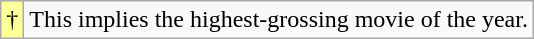<table class="wikitable">
<tr>
<td style="background-color:#FFFF99">†</td>
<td>This implies the highest-grossing movie of the year.</td>
</tr>
</table>
